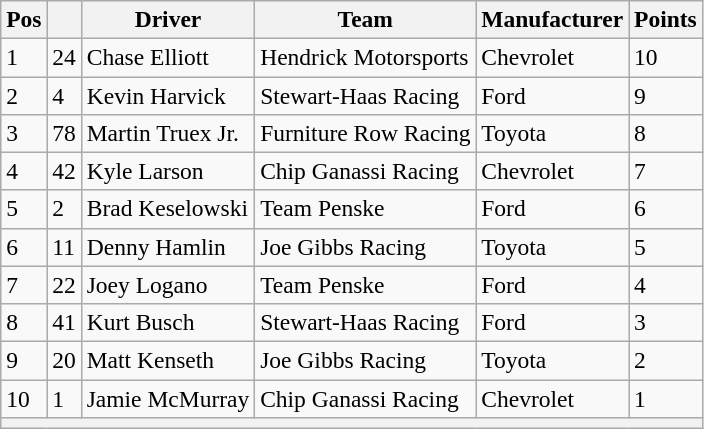<table class="wikitable" style="font-size:98%">
<tr>
<th>Pos</th>
<th></th>
<th>Driver</th>
<th>Team</th>
<th>Manufacturer</th>
<th>Points</th>
</tr>
<tr>
<td>1</td>
<td>24</td>
<td>Chase Elliott</td>
<td>Hendrick Motorsports</td>
<td>Chevrolet</td>
<td>10</td>
</tr>
<tr>
<td>2</td>
<td>4</td>
<td>Kevin Harvick</td>
<td>Stewart-Haas Racing</td>
<td>Ford</td>
<td>9</td>
</tr>
<tr>
<td>3</td>
<td>78</td>
<td>Martin Truex Jr.</td>
<td>Furniture Row Racing</td>
<td>Toyota</td>
<td>8</td>
</tr>
<tr>
<td>4</td>
<td>42</td>
<td>Kyle Larson</td>
<td>Chip Ganassi Racing</td>
<td>Chevrolet</td>
<td>7</td>
</tr>
<tr>
<td>5</td>
<td>2</td>
<td>Brad Keselowski</td>
<td>Team Penske</td>
<td>Ford</td>
<td>6</td>
</tr>
<tr>
<td>6</td>
<td>11</td>
<td>Denny Hamlin</td>
<td>Joe Gibbs Racing</td>
<td>Toyota</td>
<td>5</td>
</tr>
<tr>
<td>7</td>
<td>22</td>
<td>Joey Logano</td>
<td>Team Penske</td>
<td>Ford</td>
<td>4</td>
</tr>
<tr>
<td>8</td>
<td>41</td>
<td>Kurt Busch</td>
<td>Stewart-Haas Racing</td>
<td>Ford</td>
<td>3</td>
</tr>
<tr>
<td>9</td>
<td>20</td>
<td>Matt Kenseth</td>
<td>Joe Gibbs Racing</td>
<td>Toyota</td>
<td>2</td>
</tr>
<tr>
<td>10</td>
<td>1</td>
<td>Jamie McMurray</td>
<td>Chip Ganassi Racing</td>
<td>Chevrolet</td>
<td>1</td>
</tr>
<tr>
<th colspan="6"></th>
</tr>
</table>
